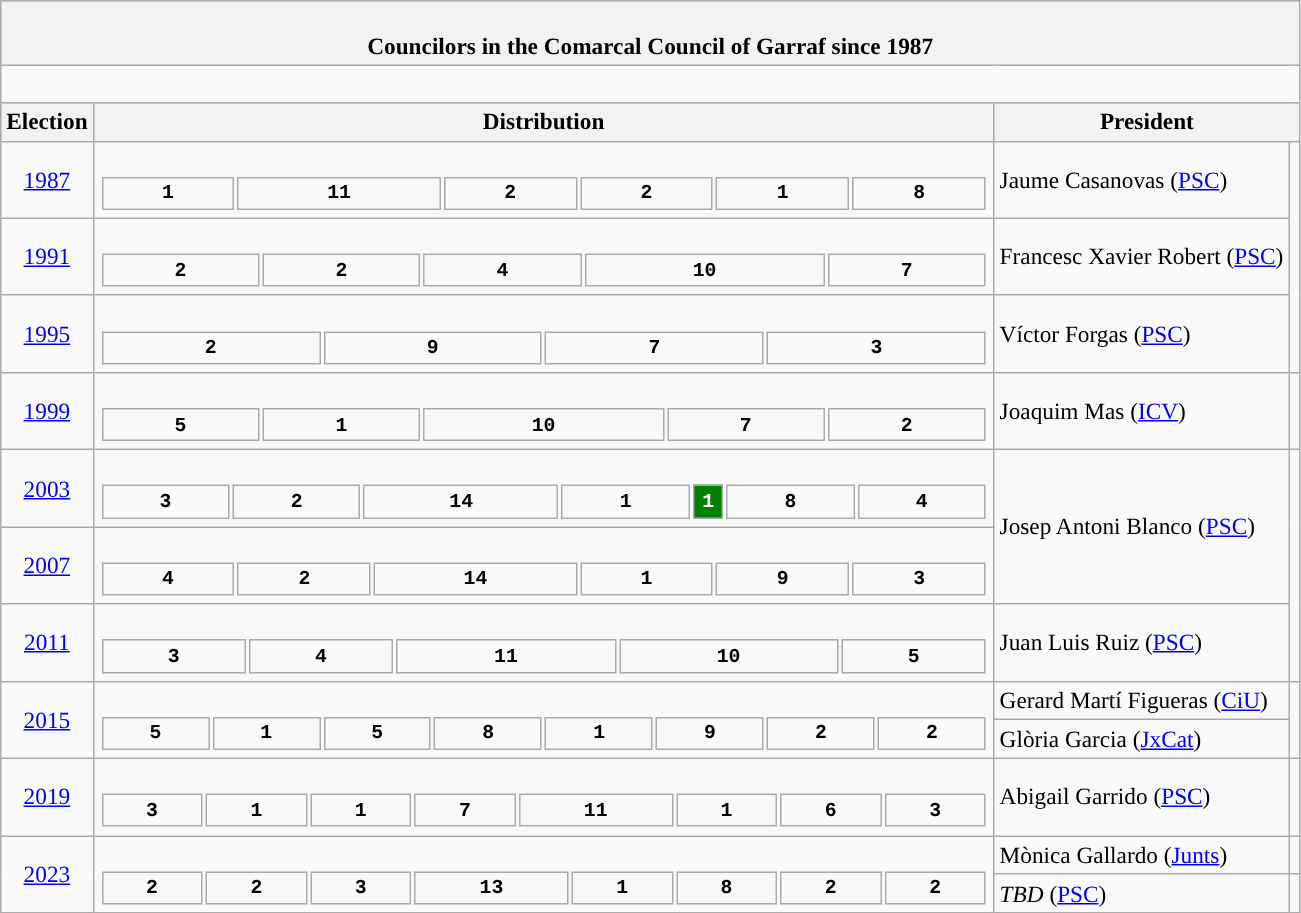<table class="wikitable" style="font-size:97%;">
<tr bgcolor="#CCCCCC">
<th colspan="4"><br>Councilors in the Comarcal Council of Garraf since 1987</th>
</tr>
<tr>
<td colspan="4"><br>




















</td>
</tr>
<tr bgcolor="#CCCCCC">
<th>Election</th>
<th>Distribution</th>
<th colspan="2">President</th>
</tr>
<tr>
<td align=center><a href='#'>1987</a></td>
<td><br><table style="width:45em; font-size:85%; text-align:center; font-family:Courier New;">
<tr style="font-weight:bold">
<td style="background:">1</td>
<td style="background:">11</td>
<td style="background:">2</td>
<td style="background:">2</td>
<td style="background:">1</td>
<td style="background:">8</td>
</tr>
</table>
</td>
<td>Jaume Casanovas (<a href='#'>PSC</a>)</td>
<td rowspan="3" style="background:"></td>
</tr>
<tr>
<td align=center><a href='#'>1991</a></td>
<td><br><table style="width:45em; font-size:85%; text-align:center; font-family:Courier New;">
<tr style="font-weight:bold">
<td style="background:">2</td>
<td style="background:">2</td>
<td style="background:">4</td>
<td style="background:">10</td>
<td style="background:">7</td>
</tr>
</table>
</td>
<td>Francesc Xavier Robert (<a href='#'>PSC</a>)</td>
</tr>
<tr>
<td align=center><a href='#'>1995</a></td>
<td><br><table style="width:45em; font-size:85%; text-align:center; font-family:Courier New;">
<tr style="font-weight:bold">
<td style="background:">2</td>
<td style="background:">9</td>
<td style="background:">7</td>
<td style="background:">3</td>
</tr>
</table>
</td>
<td>Víctor Forgas (<a href='#'>PSC</a>)</td>
</tr>
<tr>
<td align=center><a href='#'>1999</a></td>
<td><br><table style="width:45em; font-size:85%; text-align:center; font-family:Courier New;">
<tr style="font-weight:bold">
<td style="background:">5</td>
<td style="background:">1</td>
<td style="background:">10</td>
<td style="background:">7</td>
<td style="background:">2</td>
</tr>
</table>
</td>
<td>Joaquim Mas (<a href='#'>ICV</a>)</td>
<td style="background:"></td>
</tr>
<tr>
<td align=center><a href='#'>2003</a></td>
<td><br><table style="width:45em; font-size:85%; text-align:center; font-family:Courier New;">
<tr style="font-weight:bold">
<td style="background:">3</td>
<td style="background:">2</td>
<td style="background:">14</td>
<td style="background:">1</td>
<td style="background:#008000; width:1em; color:white;">1</td>
<td style="background:">8</td>
<td style="background:">4</td>
</tr>
</table>
</td>
<td rowspan="2">Josep Antoni Blanco (<a href='#'>PSC</a>)</td>
<td rowspan="3" style="background:"></td>
</tr>
<tr>
<td align=center><a href='#'>2007</a></td>
<td><br><table style="width:45em; font-size:85%; text-align:center; font-family:Courier New;">
<tr style="font-weight:bold">
<td style="background:">4</td>
<td style="background:">2</td>
<td style="background:">14</td>
<td style="background:">1</td>
<td style="background:">9</td>
<td style="background:">3</td>
</tr>
</table>
</td>
</tr>
<tr>
<td align=center><a href='#'>2011</a></td>
<td><br><table style="width:45em; font-size:85%; text-align:center; font-family:Courier New;">
<tr style="font-weight:bold">
<td style="background:">3</td>
<td style="background:">4</td>
<td style="background:">11</td>
<td style="background:">10</td>
<td style="background:">5</td>
</tr>
</table>
</td>
<td>Juan Luis Ruiz (<a href='#'>PSC</a>)</td>
</tr>
<tr>
<td rowspan="2" align=center><a href='#'>2015</a></td>
<td rowspan="2"><br><table style="width:45em; font-size:85%; text-align:center; font-family:Courier New;">
<tr style="font-weight:bold">
<td style="background:">5</td>
<td style="background:">1</td>
<td style="background:">5</td>
<td style="background:">8</td>
<td style="background:">1</td>
<td style="background:">9</td>
<td style="background:">2</td>
<td style="background:">2</td>
</tr>
</table>
</td>
<td>Gerard Martí Figueras (<a href='#'>CiU</a>) </td>
<td rowspan="2" style="background:"></td>
</tr>
<tr>
<td>Glòria Garcia (<a href='#'>JxCat</a>) </td>
</tr>
<tr>
<td align=center><a href='#'>2019</a></td>
<td><br><table style="width:45em; font-size:85%; text-align:center; font-family:Courier New;">
<tr style="font-weight:bold">
<td style="background:">3</td>
<td style="background:">1</td>
<td style="background:">1</td>
<td style="background:">7</td>
<td style="background:">11</td>
<td style="background:">1</td>
<td style="background:">6</td>
<td style="background:">3</td>
</tr>
</table>
</td>
<td>Abigail Garrido (<a href='#'>PSC</a>)</td>
<td style="background:"></td>
</tr>
<tr>
<td rowspan="2" align=center><a href='#'>2023</a></td>
<td rowspan="2"><br><table style="width:45em; font-size:85%; text-align:center; font-family:Courier New;">
<tr style="font-weight:bold">
<td style="background:">2</td>
<td style="background:">2</td>
<td style="background:">3</td>
<td style="background:">13</td>
<td style="background:">1</td>
<td style="background:">8</td>
<td style="background:">2</td>
<td style="background:">2</td>
</tr>
</table>
</td>
<td>Mònica Gallardo (<a href='#'>Junts</a>) </td>
<td style="background:"></td>
</tr>
<tr>
<td><em>TBD</em> (<a href='#'>PSC</a>) </td>
<td style="background:"></td>
</tr>
</table>
